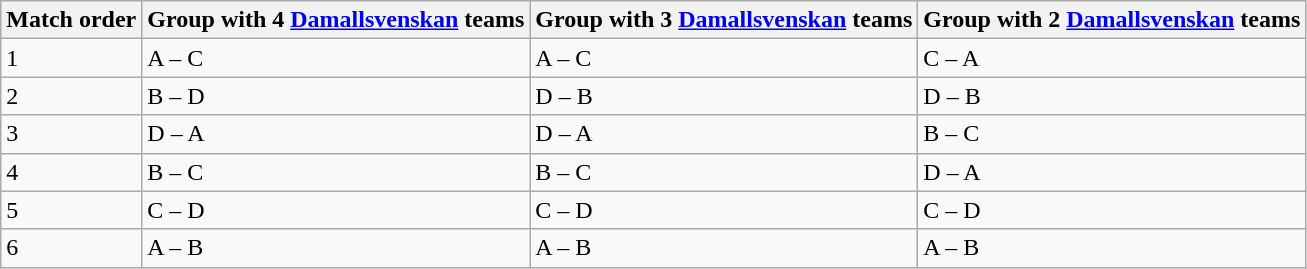<table class="wikitable">
<tr>
<th>Match order</th>
<th>Group with 4 <a href='#'>Damallsvenskan</a> teams</th>
<th>Group with 3 <a href='#'>Damallsvenskan</a> teams</th>
<th>Group with 2 <a href='#'>Damallsvenskan</a> teams</th>
</tr>
<tr>
<td>1</td>
<td>A – C</td>
<td>A – C</td>
<td>C – A</td>
</tr>
<tr>
<td>2</td>
<td>B – D</td>
<td>D – B</td>
<td>D – B</td>
</tr>
<tr>
<td>3</td>
<td>D – A</td>
<td>D – A</td>
<td>B – C</td>
</tr>
<tr>
<td>4</td>
<td>B – C</td>
<td>B – C</td>
<td>D – A</td>
</tr>
<tr>
<td>5</td>
<td>C – D</td>
<td>C – D</td>
<td>C – D</td>
</tr>
<tr>
<td>6</td>
<td>A – B</td>
<td>A – B</td>
<td>A – B</td>
</tr>
</table>
